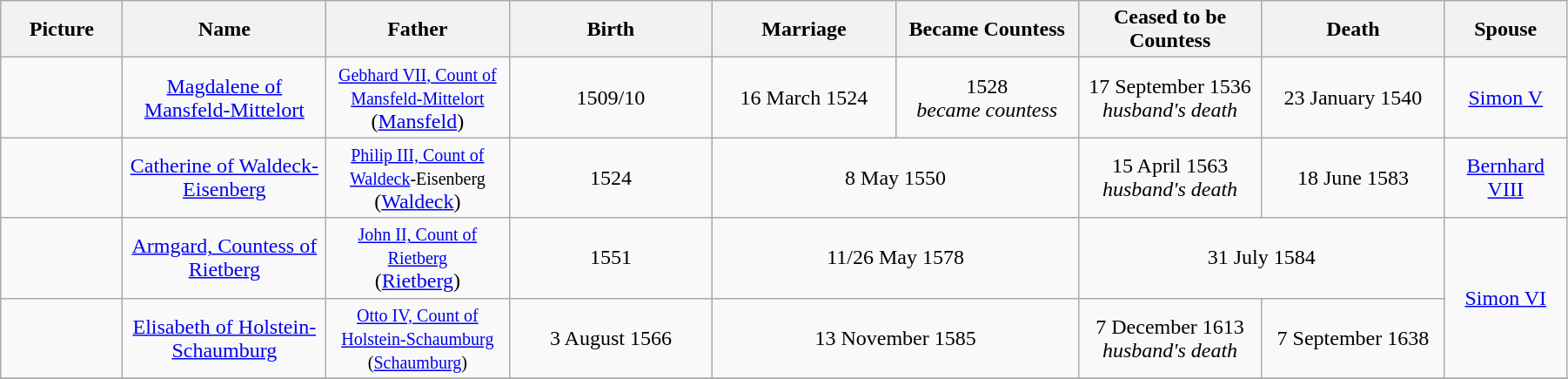<table width=95% class="wikitable">
<tr>
<th width = "6%">Picture</th>
<th width = "10%">Name</th>
<th width = "9%">Father</th>
<th width = "10%">Birth</th>
<th width = "9%">Marriage</th>
<th width = "9%">Became Countess</th>
<th width = "9%">Ceased to be Countess</th>
<th width = "9%">Death</th>
<th width = "6%">Spouse</th>
</tr>
<tr>
<td align="center"></td>
<td align="center"><a href='#'>Magdalene of Mansfeld-Mittelort</a></td>
<td align="center"><small><a href='#'>Gebhard VII, Count of Mansfeld-Mittelort</a></small><br>(<a href='#'>Mansfeld</a>)</td>
<td align="center">1509/10</td>
<td align="center">16 March 1524</td>
<td align="center">1528<br><em>became countess</em></td>
<td align="center">17 September 1536<br><em>husband's death</em></td>
<td align="center">23 January 1540</td>
<td align="center"><a href='#'>Simon V</a></td>
</tr>
<tr>
<td align="center"></td>
<td align="center"><a href='#'>Catherine of Waldeck-Eisenberg</a></td>
<td align="center"><small><a href='#'>Philip III, Count of Waldeck</a>-Eisenberg</small><br>(<a href='#'>Waldeck</a>)</td>
<td align="center">1524</td>
<td align="center" colspan="2">8 May 1550</td>
<td align="center">15 April 1563<br><em>husband's death</em></td>
<td align="center">18 June 1583</td>
<td align="center"><a href='#'>Bernhard VIII</a></td>
</tr>
<tr>
<td align="center"></td>
<td align="center"><a href='#'>Armgard, Countess of Rietberg</a></td>
<td align="center"><small><a href='#'>John II, Count of Rietberg</a></small><br>(<a href='#'>Rietberg</a>)</td>
<td align="center">1551</td>
<td align="center" colspan="2">11/26 May 1578</td>
<td align="center" colspan="2">31 July 1584</td>
<td align="center" rowspan="2"><a href='#'>Simon VI</a></td>
</tr>
<tr>
<td align="center"></td>
<td align="center"><a href='#'>Elisabeth of Holstein-Schaumburg</a></td>
<td align="center"><small><a href='#'>Otto IV, Count of Holstein-Schaumburg</a><br>(<a href='#'>Schaumburg</a>)</small></td>
<td align="center">3 August 1566</td>
<td align="center" colspan="2">13 November 1585</td>
<td align="center">7 December 1613<br><em>husband's death</em></td>
<td align="center">7 September 1638</td>
</tr>
<tr>
</tr>
</table>
